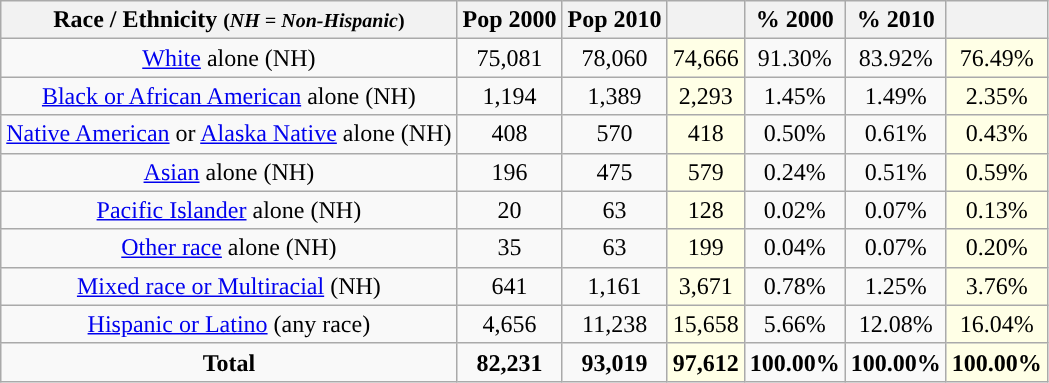<table class="wikitable" style="text-align:center;">
<tr>
<th>Race / Ethnicity <small>(<em>NH = Non-Hispanic</em>)</small></th>
<th>Pop 2000</th>
<th>Pop 2010</th>
<th></th>
<th>% 2000</th>
<th>% 2010</th>
<th></th>
</tr>
<tr>
<td><a href='#'>White</a> alone (NH)</td>
<td>75,081</td>
<td>78,060</td>
<td style='background: #ffffe6;'>74,666</td>
<td>91.30%</td>
<td>83.92%</td>
<td style='background: #ffffe6;'>76.49%</td>
</tr>
<tr>
<td><a href='#'>Black or African American</a> alone (NH)</td>
<td>1,194</td>
<td>1,389</td>
<td style='background: #ffffe6;'>2,293</td>
<td>1.45%</td>
<td>1.49%</td>
<td style='background: #ffffe6;'>2.35%</td>
</tr>
<tr>
<td><a href='#'>Native American</a> or <a href='#'>Alaska Native</a> alone (NH)</td>
<td>408</td>
<td>570</td>
<td style='background: #ffffe6;'>418</td>
<td>0.50%</td>
<td>0.61%</td>
<td style='background: #ffffe6;'>0.43%</td>
</tr>
<tr>
<td><a href='#'>Asian</a> alone (NH)</td>
<td>196</td>
<td>475</td>
<td style='background: #ffffe6;'>579</td>
<td>0.24%</td>
<td>0.51%</td>
<td style='background: #ffffe6;'>0.59%</td>
</tr>
<tr>
<td><a href='#'>Pacific Islander</a> alone (NH)</td>
<td>20</td>
<td>63</td>
<td style='background: #ffffe6;'>128</td>
<td>0.02%</td>
<td>0.07%</td>
<td style='background: #ffffe6;'>0.13%</td>
</tr>
<tr>
<td><a href='#'>Other race</a> alone (NH)</td>
<td>35</td>
<td>63</td>
<td style='background: #ffffe6;'>199</td>
<td>0.04%</td>
<td>0.07%</td>
<td style='background: #ffffe6;'>0.20%</td>
</tr>
<tr>
<td><a href='#'>Mixed race or Multiracial</a> (NH)</td>
<td>641</td>
<td>1,161</td>
<td style='background: #ffffe6;'>3,671</td>
<td>0.78%</td>
<td>1.25%</td>
<td style='background: #ffffe6;'>3.76%</td>
</tr>
<tr>
<td><a href='#'>Hispanic or Latino</a> (any race)</td>
<td>4,656</td>
<td>11,238</td>
<td style='background: #ffffe6;'>15,658</td>
<td>5.66%</td>
<td>12.08%</td>
<td style='background: #ffffe6;'>16.04%</td>
</tr>
<tr>
<td><strong>Total</strong></td>
<td><strong>82,231</strong></td>
<td><strong>93,019</strong></td>
<td style='background: #ffffe6;'><strong>97,612</strong></td>
<td><strong>100.00%</strong></td>
<td><strong>100.00%</strong></td>
<td style='background: #ffffe6;'><strong>100.00%</strong></td>
</tr>
</table>
